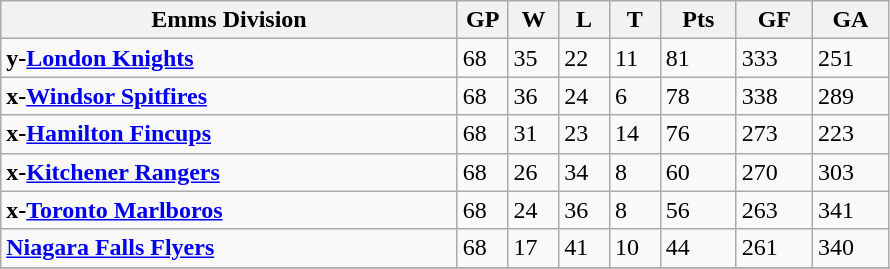<table class="wikitable">
<tr>
<th bgcolor="#DDDDFF" width="45%">Emms Division</th>
<th bgcolor="#DDDDFF" width="5%">GP</th>
<th bgcolor="#DDDDFF" width="5%">W</th>
<th bgcolor="#DDDDFF" width="5%">L</th>
<th bgcolor="#DDDDFF" width="5%">T</th>
<th bgcolor="#DDDDFF" width="7.5%">Pts</th>
<th bgcolor="#DDDDFF" width="7.5%">GF</th>
<th bgcolor="#DDDDFF" width="7.5%">GA</th>
</tr>
<tr>
<td><strong>y-<a href='#'>London Knights</a></strong></td>
<td>68</td>
<td>35</td>
<td>22</td>
<td>11</td>
<td>81</td>
<td>333</td>
<td>251</td>
</tr>
<tr>
<td><strong>x-<a href='#'>Windsor Spitfires</a></strong></td>
<td>68</td>
<td>36</td>
<td>24</td>
<td>6</td>
<td>78</td>
<td>338</td>
<td>289</td>
</tr>
<tr>
<td><strong>x-<a href='#'>Hamilton Fincups</a></strong></td>
<td>68</td>
<td>31</td>
<td>23</td>
<td>14</td>
<td>76</td>
<td>273</td>
<td>223</td>
</tr>
<tr>
<td><strong>x-<a href='#'>Kitchener Rangers</a></strong></td>
<td>68</td>
<td>26</td>
<td>34</td>
<td>8</td>
<td>60</td>
<td>270</td>
<td>303</td>
</tr>
<tr>
<td><strong>x-<a href='#'>Toronto Marlboros</a></strong></td>
<td>68</td>
<td>24</td>
<td>36</td>
<td>8</td>
<td>56</td>
<td>263</td>
<td>341</td>
</tr>
<tr>
<td><strong><a href='#'>Niagara Falls Flyers</a></strong></td>
<td>68</td>
<td>17</td>
<td>41</td>
<td>10</td>
<td>44</td>
<td>261</td>
<td>340</td>
</tr>
<tr>
</tr>
</table>
